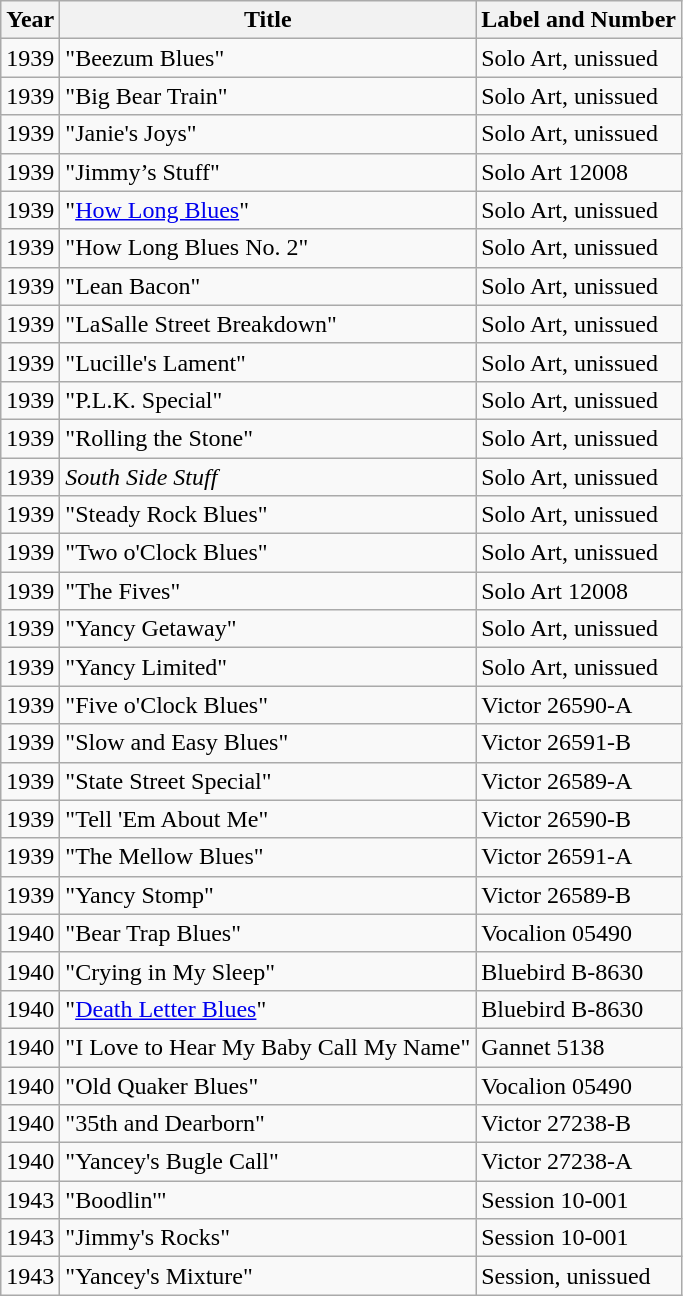<table class="wikitable sortable">
<tr>
<th>Year</th>
<th>Title</th>
<th>Label and Number</th>
</tr>
<tr>
<td>1939</td>
<td>"Beezum Blues"</td>
<td>Solo Art, unissued</td>
</tr>
<tr>
<td>1939</td>
<td>"Big Bear Train"</td>
<td>Solo Art, unissued</td>
</tr>
<tr>
<td>1939</td>
<td>"Janie's Joys"</td>
<td>Solo Art, unissued</td>
</tr>
<tr>
<td>1939</td>
<td>"Jimmy’s Stuff"</td>
<td>Solo Art 12008</td>
</tr>
<tr>
<td>1939</td>
<td>"<a href='#'>How Long Blues</a>"</td>
<td>Solo Art, unissued</td>
</tr>
<tr>
<td>1939</td>
<td>"How Long Blues No. 2"</td>
<td>Solo Art, unissued</td>
</tr>
<tr>
<td>1939</td>
<td>"Lean Bacon"</td>
<td>Solo Art, unissued</td>
</tr>
<tr>
<td>1939</td>
<td>"LaSalle Street Breakdown"</td>
<td>Solo Art, unissued</td>
</tr>
<tr>
<td>1939</td>
<td>"Lucille's Lament"</td>
<td>Solo Art, unissued</td>
</tr>
<tr>
<td>1939</td>
<td>"P.L.K. Special"</td>
<td>Solo Art, unissued</td>
</tr>
<tr>
<td>1939</td>
<td>"Rolling the Stone"</td>
<td>Solo Art, unissued</td>
</tr>
<tr>
<td>1939</td>
<td><em>South Side Stuff</em></td>
<td>Solo Art, unissued</td>
</tr>
<tr>
<td>1939</td>
<td>"Steady Rock Blues"</td>
<td>Solo Art, unissued</td>
</tr>
<tr>
<td>1939</td>
<td>"Two o'Clock Blues"</td>
<td>Solo Art, unissued</td>
</tr>
<tr>
<td>1939</td>
<td>"The Fives"</td>
<td>Solo Art 12008</td>
</tr>
<tr>
<td>1939</td>
<td>"Yancy Getaway"</td>
<td>Solo Art, unissued</td>
</tr>
<tr>
<td>1939</td>
<td>"Yancy Limited"</td>
<td>Solo Art, unissued</td>
</tr>
<tr>
<td>1939</td>
<td>"Five o'Clock Blues"</td>
<td>Victor 26590-A</td>
</tr>
<tr>
<td>1939</td>
<td>"Slow and Easy Blues"</td>
<td>Victor 26591-B</td>
</tr>
<tr>
<td>1939</td>
<td>"State Street Special"</td>
<td>Victor 26589-A</td>
</tr>
<tr>
<td>1939</td>
<td>"Tell 'Em About Me"</td>
<td>Victor 26590-B</td>
</tr>
<tr>
<td>1939</td>
<td>"The Mellow Blues"</td>
<td>Victor 26591-A</td>
</tr>
<tr>
<td>1939</td>
<td>"Yancy Stomp"</td>
<td>Victor 26589-B</td>
</tr>
<tr>
<td>1940</td>
<td>"Bear Trap Blues"</td>
<td>Vocalion 05490</td>
</tr>
<tr>
<td>1940</td>
<td>"Crying in My Sleep"</td>
<td>Bluebird B-8630</td>
</tr>
<tr>
<td>1940</td>
<td>"<a href='#'>Death Letter Blues</a>"</td>
<td>Bluebird B-8630</td>
</tr>
<tr>
<td>1940</td>
<td>"I Love to Hear My Baby Call My Name"</td>
<td>Gannet 5138</td>
</tr>
<tr>
<td>1940</td>
<td>"Old Quaker Blues"</td>
<td>Vocalion 05490</td>
</tr>
<tr>
<td>1940</td>
<td>"35th and Dearborn"</td>
<td>Victor 27238-B</td>
</tr>
<tr>
<td>1940</td>
<td>"Yancey's Bugle Call"</td>
<td>Victor 27238-A</td>
</tr>
<tr>
<td>1943</td>
<td>"Boodlin'"</td>
<td>Session 10-001</td>
</tr>
<tr>
<td>1943</td>
<td>"Jimmy's Rocks"</td>
<td>Session 10-001</td>
</tr>
<tr>
<td>1943</td>
<td>"Yancey's Mixture"</td>
<td>Session, unissued</td>
</tr>
</table>
